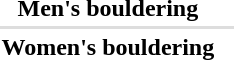<table>
<tr>
<th scope="row">Men's bouldering</th>
<td></td>
<td></td>
<td></td>
</tr>
<tr bgcolor=#DDDDDD>
<td colspan=4></td>
</tr>
<tr>
<th scope="row">Women's bouldering</th>
<td></td>
<td></td>
<td></td>
</tr>
</table>
